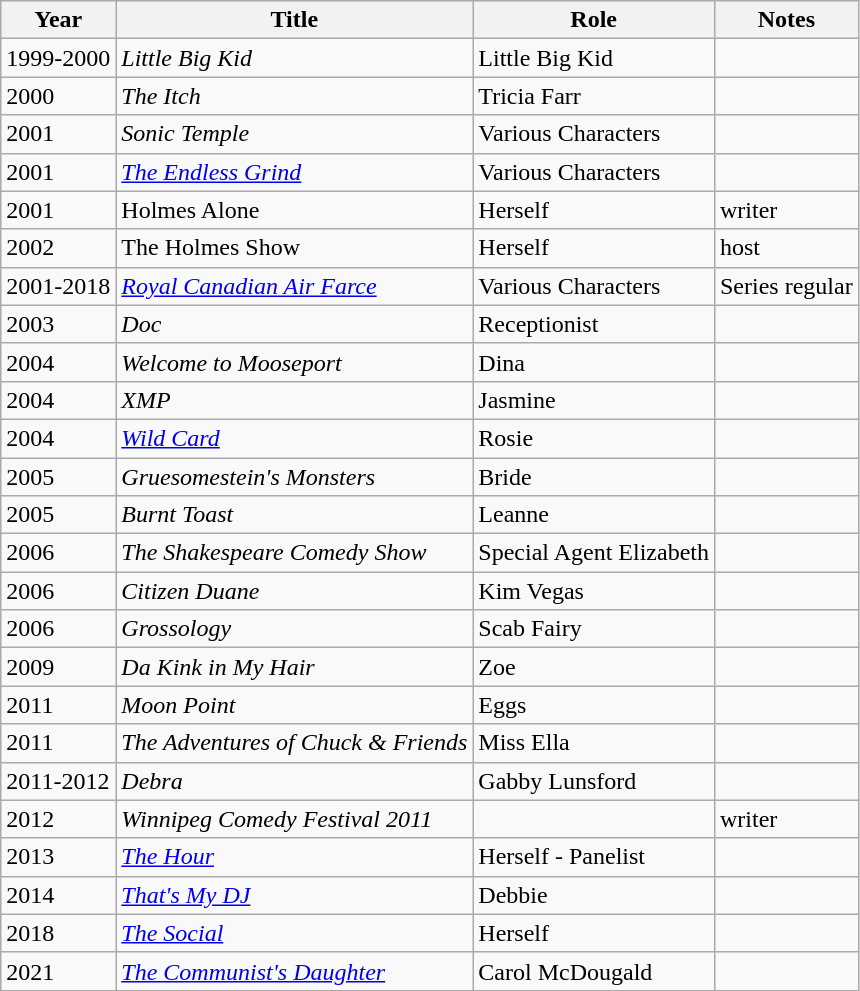<table class="wikitable sortable">
<tr>
<th>Year</th>
<th>Title</th>
<th>Role</th>
<th class="unsortable">Notes</th>
</tr>
<tr>
<td>1999-2000</td>
<td><em>Little Big Kid</em></td>
<td>Little Big Kid</td>
<td></td>
</tr>
<tr>
<td>2000</td>
<td data-sort-value="Itch, The"><em>The Itch</em></td>
<td>Tricia Farr</td>
<td></td>
</tr>
<tr>
<td>2001</td>
<td><em>Sonic Temple</em></td>
<td>Various Characters</td>
<td></td>
</tr>
<tr>
<td>2001</td>
<td data-sort-value="Endless Grind, The"><em><a href='#'>The Endless Grind</a></em></td>
<td>Various Characters</td>
<td></td>
</tr>
<tr>
<td>2001</td>
<td>Holmes Alone</td>
<td>Herself</td>
<td>writer</td>
</tr>
<tr>
<td>2002</td>
<td>The Holmes Show</td>
<td>Herself</td>
<td>host</td>
</tr>
<tr>
<td>2001-2018</td>
<td><em><a href='#'>Royal Canadian Air Farce</a></em></td>
<td>Various Characters</td>
<td>Series regular</td>
</tr>
<tr>
<td>2003</td>
<td><em>Doc</em></td>
<td>Receptionist</td>
<td></td>
</tr>
<tr>
<td>2004</td>
<td><em>Welcome to Mooseport</em></td>
<td>Dina</td>
<td></td>
</tr>
<tr>
<td>2004</td>
<td><em>XMP</em></td>
<td>Jasmine</td>
<td></td>
</tr>
<tr>
<td>2004</td>
<td><em><a href='#'>Wild Card</a></em></td>
<td>Rosie</td>
<td></td>
</tr>
<tr>
<td>2005</td>
<td><em>Gruesomestein's Monsters</em></td>
<td>Bride</td>
<td></td>
</tr>
<tr>
<td>2005</td>
<td><em>Burnt Toast</em></td>
<td>Leanne</td>
<td></td>
</tr>
<tr>
<td>2006</td>
<td data-sort-value="Shakespeare Comedy Show, The"><em>The Shakespeare Comedy Show</em></td>
<td>Special Agent Elizabeth</td>
<td></td>
</tr>
<tr>
<td>2006</td>
<td><em>Citizen Duane</em></td>
<td>Kim Vegas</td>
<td></td>
</tr>
<tr>
<td>2006</td>
<td><em>Grossology</em></td>
<td>Scab Fairy</td>
<td></td>
</tr>
<tr>
<td>2009</td>
<td><em>Da Kink in My Hair</em></td>
<td>Zoe</td>
<td></td>
</tr>
<tr>
<td>2011</td>
<td><em>Moon Point</em></td>
<td>Eggs</td>
<td></td>
</tr>
<tr>
<td>2011</td>
<td data-sort-value="Adventures of Chuck & Friends, The"><em>The Adventures of Chuck & Friends</em></td>
<td>Miss Ella</td>
<td></td>
</tr>
<tr>
<td>2011-2012</td>
<td><em>Debra</em></td>
<td>Gabby Lunsford</td>
<td></td>
</tr>
<tr>
<td>2012</td>
<td><em>Winnipeg Comedy Festival 2011</em></td>
<td></td>
<td>writer</td>
</tr>
<tr>
<td>2013</td>
<td data-sort-value="Hour, The"><em><a href='#'>The Hour</a></em></td>
<td>Herself - Panelist</td>
<td></td>
</tr>
<tr>
<td>2014</td>
<td><em><a href='#'>That's My DJ</a></em></td>
<td>Debbie</td>
<td></td>
</tr>
<tr>
<td>2018</td>
<td data-sort-value="Social, The"><em><a href='#'>The Social</a></em></td>
<td>Herself</td>
<td></td>
</tr>
<tr>
<td>2021</td>
<td data-sort-value="Communist's Daughter, The"><em><a href='#'>The Communist's Daughter</a></em></td>
<td>Carol McDougald</td>
<td></td>
</tr>
</table>
